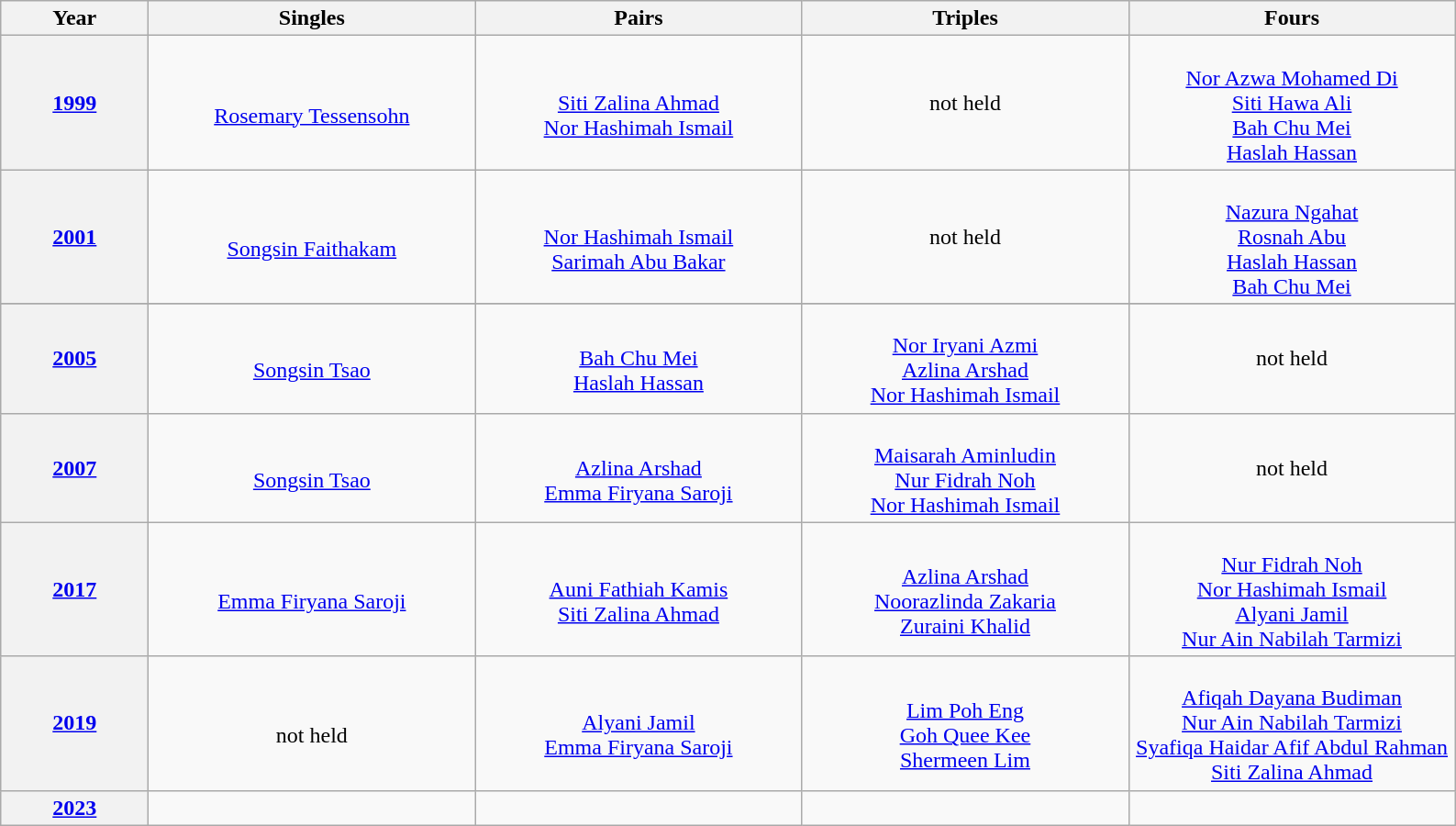<table class="wikitable" style="text-align:center">
<tr>
<th width=100>Year</th>
<th width=230>Singles</th>
<th width=230>Pairs</th>
<th width=230>Triples</th>
<th width=230>Fours</th>
</tr>
<tr>
<th><a href='#'>1999</a></th>
<td><br><a href='#'>Rosemary Tessensohn</a></td>
<td><br><a href='#'>Siti Zalina Ahmad</a><br><a href='#'>Nor Hashimah Ismail</a></td>
<td>not held</td>
<td><br><a href='#'>Nor Azwa Mohamed Di</a><br><a href='#'>Siti Hawa Ali</a><br><a href='#'>Bah Chu Mei</a><br><a href='#'>Haslah Hassan</a></td>
</tr>
<tr>
<th><a href='#'>2001</a></th>
<td><br><a href='#'>Songsin Faithakam</a></td>
<td><br><a href='#'>Nor Hashimah Ismail</a><br><a href='#'>Sarimah Abu Bakar</a></td>
<td>not held</td>
<td><br><a href='#'>Nazura Ngahat</a><br><a href='#'>Rosnah Abu</a><br><a href='#'>Haslah Hassan</a><br><a href='#'>Bah Chu Mei</a></td>
</tr>
<tr>
</tr>
<tr>
<th><a href='#'>2005</a></th>
<td><br><a href='#'>Songsin Tsao</a></td>
<td><br><a href='#'>Bah Chu Mei</a><br><a href='#'>Haslah Hassan</a></td>
<td><br><a href='#'>Nor Iryani Azmi</a><br><a href='#'>Azlina Arshad</a><br><a href='#'>Nor Hashimah Ismail</a></td>
<td>not held</td>
</tr>
<tr>
<th><a href='#'>2007</a></th>
<td><br><a href='#'>Songsin Tsao</a></td>
<td><br><a href='#'>Azlina Arshad</a><br><a href='#'>Emma Firyana Saroji</a></td>
<td><br><a href='#'>Maisarah Aminludin</a><br><a href='#'>Nur Fidrah Noh</a><br><a href='#'>Nor Hashimah Ismail</a></td>
<td>not held</td>
</tr>
<tr>
<th><a href='#'>2017</a></th>
<td><br><a href='#'>Emma Firyana Saroji</a></td>
<td><br><a href='#'>Auni Fathiah Kamis</a><br><a href='#'>Siti Zalina Ahmad</a></td>
<td><br><a href='#'>Azlina Arshad</a><br><a href='#'>Noorazlinda Zakaria</a><br><a href='#'>Zuraini Khalid</a></td>
<td><br><a href='#'>Nur Fidrah Noh</a><br><a href='#'>Nor Hashimah Ismail</a><br><a href='#'>Alyani Jamil</a><br><a href='#'>Nur Ain Nabilah Tarmizi</a></td>
</tr>
<tr>
<th><a href='#'>2019</a></th>
<td><br>not held</td>
<td><br><a href='#'>Alyani Jamil</a><br><a href='#'>Emma Firyana Saroji</a></td>
<td><br><a href='#'>Lim Poh Eng</a><br><a href='#'>Goh Quee Kee</a><br><a href='#'>Shermeen Lim</a></td>
<td><br><a href='#'>Afiqah Dayana Budiman</a><br><a href='#'>Nur Ain Nabilah Tarmizi</a><br><a href='#'>Syafiqa Haidar Afif Abdul Rahman</a><br><a href='#'>Siti Zalina Ahmad</a></td>
</tr>
<tr>
<th><a href='#'>2023</a></th>
<td><br></td>
<td><br></td>
<td><br></td>
<td><br></td>
</tr>
</table>
